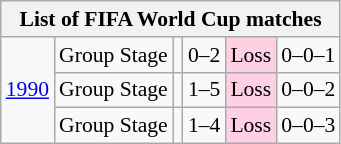<table class="wikitable sortable collapsible collapsed" style="text-align: center;font-size:90%;">
<tr>
<th colspan=6>List of FIFA World Cup matches</th>
</tr>
<tr>
<td rowspan=3><a href='#'>1990</a></td>
<td>Group Stage</td>
<td align="left"></td>
<td>0–2</td>
<td style="background:#ffd0e3;">Loss</td>
<td>0–0–1</td>
</tr>
<tr>
<td>Group Stage</td>
<td align="left"></td>
<td>1–5</td>
<td style="background:#ffd0e3;">Loss</td>
<td>0–0–2</td>
</tr>
<tr>
<td>Group Stage</td>
<td align="left"></td>
<td>1–4</td>
<td style="background:#ffd0e3;">Loss</td>
<td>0–0–3</td>
</tr>
</table>
